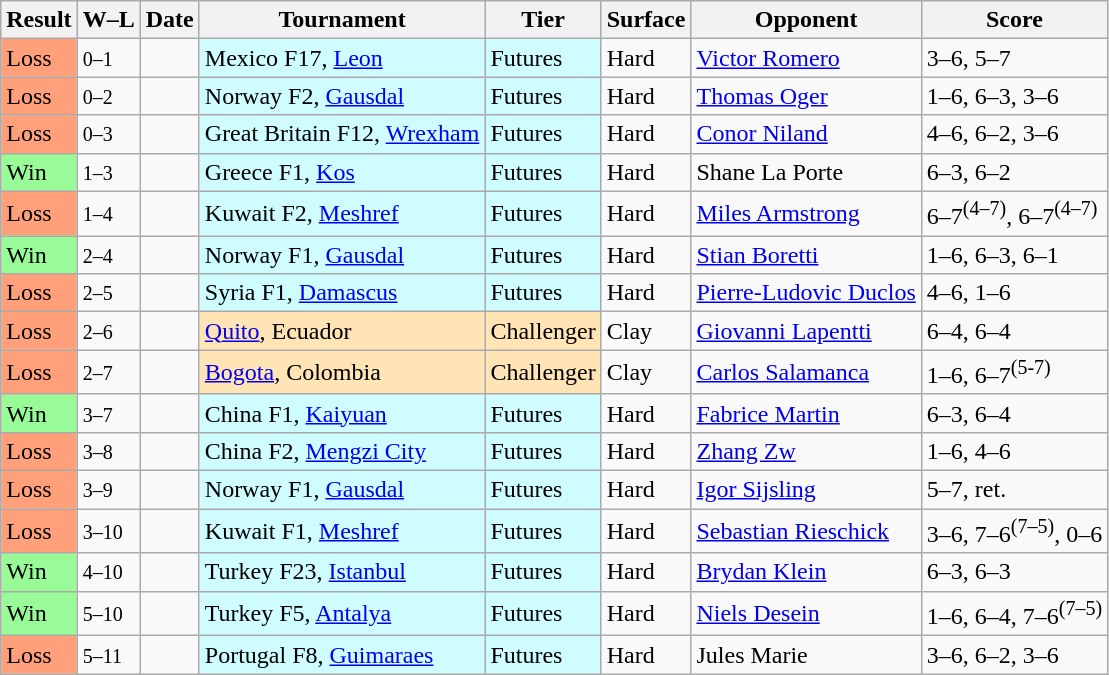<table class="sortable wikitable">
<tr>
<th>Result</th>
<th class="unsortable">W–L</th>
<th>Date</th>
<th>Tournament</th>
<th>Tier</th>
<th>Surface</th>
<th>Opponent</th>
<th class="unsortable">Score</th>
</tr>
<tr>
<td bgcolor=FFA07A>Loss</td>
<td><small>0–1</small></td>
<td></td>
<td style="background:#cffcff;">Mexico F17, <a href='#'>Leon</a></td>
<td style="background:#cffcff;">Futures</td>
<td>Hard</td>
<td> <a href='#'>Victor Romero</a></td>
<td>3–6, 5–7</td>
</tr>
<tr>
<td bgcolor=FFA07A>Loss</td>
<td><small>0–2</small></td>
<td></td>
<td style="background:#cffcff;">Norway F2, <a href='#'>Gausdal</a></td>
<td style="background:#cffcff;">Futures</td>
<td>Hard</td>
<td> <a href='#'>Thomas Oger</a></td>
<td>1–6, 6–3, 3–6</td>
</tr>
<tr>
<td bgcolor=FFA07A>Loss</td>
<td><small>0–3</small></td>
<td></td>
<td style="background:#cffcff;">Great Britain F12, <a href='#'>Wrexham</a></td>
<td style="background:#cffcff;">Futures</td>
<td>Hard</td>
<td> <a href='#'>Conor Niland</a></td>
<td>4–6, 6–2, 3–6</td>
</tr>
<tr>
<td bgcolor=98FB98>Win</td>
<td><small>1–3</small></td>
<td></td>
<td style="background:#cffcff;">Greece F1, <a href='#'>Kos</a></td>
<td style="background:#cffcff;">Futures</td>
<td>Hard</td>
<td> Shane La Porte</td>
<td>6–3, 6–2</td>
</tr>
<tr>
<td bgcolor=FFA07A>Loss</td>
<td><small>1–4</small></td>
<td></td>
<td style="background:#cffcff;">Kuwait F2, <a href='#'>Meshref</a></td>
<td style="background:#cffcff;">Futures</td>
<td>Hard</td>
<td> <a href='#'>Miles Armstrong</a></td>
<td>6–7<sup>(4–7)</sup>,  6–7<sup>(4–7)</sup></td>
</tr>
<tr>
<td bgcolor=98FB98>Win</td>
<td><small>2–4</small></td>
<td></td>
<td style="background:#cffcff;">Norway F1, <a href='#'>Gausdal</a></td>
<td style="background:#cffcff;">Futures</td>
<td>Hard</td>
<td> <a href='#'>Stian Boretti</a></td>
<td>1–6, 6–3, 6–1</td>
</tr>
<tr>
<td bgcolor=FFA07A>Loss</td>
<td><small>2–5</small></td>
<td></td>
<td style="background:#cffcff;">Syria F1, <a href='#'>Damascus</a></td>
<td style="background:#cffcff;">Futures</td>
<td>Hard</td>
<td> <a href='#'>Pierre-Ludovic Duclos</a></td>
<td>4–6, 1–6</td>
</tr>
<tr>
<td bgcolor=FFA07A>Loss</td>
<td><small>2–6</small></td>
<td></td>
<td style="background:moccasin;"><a href='#'>Quito</a>, Ecuador</td>
<td style="background:moccasin;">Challenger</td>
<td>Clay</td>
<td> <a href='#'>Giovanni Lapentti</a></td>
<td>6–4, 6–4</td>
</tr>
<tr>
<td bgcolor=FFA07A>Loss</td>
<td><small>2–7</small></td>
<td></td>
<td style="background:moccasin;"><a href='#'>Bogota</a>, Colombia</td>
<td style="background:moccasin;">Challenger</td>
<td>Clay</td>
<td> <a href='#'>Carlos Salamanca</a></td>
<td>1–6, 6–7<sup>(5-7)</sup></td>
</tr>
<tr>
<td bgcolor=98FB98>Win</td>
<td><small>3–7</small></td>
<td></td>
<td style="background:#cffcff;">China F1, <a href='#'>Kaiyuan</a></td>
<td style="background:#cffcff;">Futures</td>
<td>Hard</td>
<td> <a href='#'>Fabrice Martin</a></td>
<td>6–3, 6–4</td>
</tr>
<tr>
<td bgcolor=FFA07A>Loss</td>
<td><small>3–8</small></td>
<td></td>
<td style="background:#cffcff;">China F2, <a href='#'>Mengzi City</a></td>
<td style="background:#cffcff;">Futures</td>
<td>Hard</td>
<td> <a href='#'>Zhang Zw</a></td>
<td>1–6, 4–6</td>
</tr>
<tr>
<td bgcolor=FFA07A>Loss</td>
<td><small>3–9</small></td>
<td></td>
<td style="background:#cffcff;">Norway F1, <a href='#'>Gausdal</a></td>
<td style="background:#cffcff;">Futures</td>
<td>Hard</td>
<td> <a href='#'>Igor Sijsling</a></td>
<td>5–7, ret.</td>
</tr>
<tr>
<td bgcolor=FFA07A>Loss</td>
<td><small>3–10</small></td>
<td></td>
<td style="background:#cffcff;">Kuwait F1, <a href='#'>Meshref</a></td>
<td style="background:#cffcff;">Futures</td>
<td>Hard</td>
<td> <a href='#'>Sebastian Rieschick</a></td>
<td>3–6, 7–6<sup>(7–5)</sup>, 0–6</td>
</tr>
<tr>
<td bgcolor=98FB98>Win</td>
<td><small>4–10</small></td>
<td></td>
<td style="background:#cffcff;">Turkey F23, <a href='#'>Istanbul</a></td>
<td style="background:#cffcff;">Futures</td>
<td>Hard</td>
<td> <a href='#'>Brydan Klein</a></td>
<td>6–3, 6–3</td>
</tr>
<tr>
<td bgcolor=98FB98>Win</td>
<td><small>5–10</small></td>
<td></td>
<td style="background:#cffcff;">Turkey F5, <a href='#'>Antalya</a></td>
<td style="background:#cffcff;">Futures</td>
<td>Hard</td>
<td> <a href='#'>Niels Desein</a></td>
<td>1–6, 6–4, 7–6<sup>(7–5)</sup></td>
</tr>
<tr>
<td bgcolor=FFA07A>Loss</td>
<td><small>5–11</small></td>
<td></td>
<td style="background:#cffcff;">Portugal F8, <a href='#'>Guimaraes</a></td>
<td style="background:#cffcff;">Futures</td>
<td>Hard</td>
<td> Jules Marie</td>
<td>3–6, 6–2, 3–6</td>
</tr>
</table>
